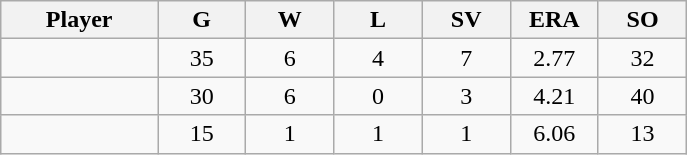<table class="wikitable sortable">
<tr>
<th bgcolor="#DDDDFF" width="16%">Player</th>
<th bgcolor="#DDDDFF" width="9%">G</th>
<th bgcolor="#DDDDFF" width="9%">W</th>
<th bgcolor="#DDDDFF" width="9%">L</th>
<th bgcolor="#DDDDFF" width="9%">SV</th>
<th bgcolor="#DDDDFF" width="9%">ERA</th>
<th bgcolor="#DDDDFF" width="9%">SO</th>
</tr>
<tr align="center">
<td></td>
<td>35</td>
<td>6</td>
<td>4</td>
<td>7</td>
<td>2.77</td>
<td>32</td>
</tr>
<tr align="center">
<td></td>
<td>30</td>
<td>6</td>
<td>0</td>
<td>3</td>
<td>4.21</td>
<td>40</td>
</tr>
<tr align="center">
<td></td>
<td>15</td>
<td>1</td>
<td>1</td>
<td>1</td>
<td>6.06</td>
<td>13</td>
</tr>
</table>
